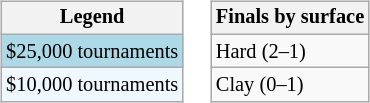<table>
<tr valign=top>
<td><br><table class=wikitable style="font-size:85%">
<tr>
<th>Legend</th>
</tr>
<tr style="background:lightblue;">
<td>$25,000 tournaments</td>
</tr>
<tr style="background:#f0f8ff;">
<td>$10,000 tournaments</td>
</tr>
</table>
</td>
<td><br><table class=wikitable style="font-size:85%">
<tr>
<th>Finals by surface</th>
</tr>
<tr>
<td>Hard (2–1)</td>
</tr>
<tr>
<td>Clay (0–1)</td>
</tr>
</table>
</td>
</tr>
</table>
